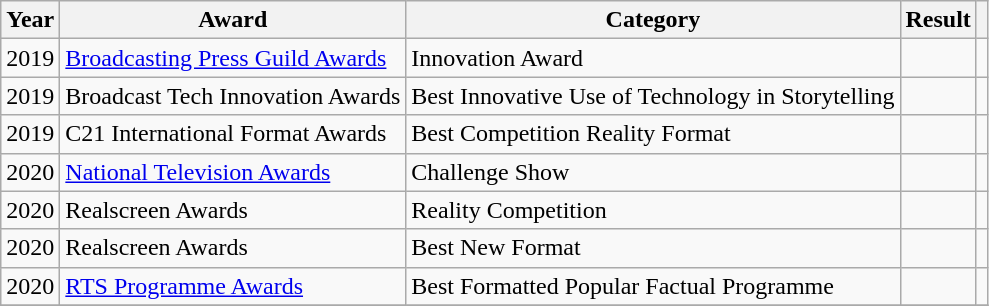<table class="wikitable">
<tr>
<th>Year</th>
<th>Award</th>
<th>Category</th>
<th>Result</th>
<th></th>
</tr>
<tr>
<td>2019</td>
<td><a href='#'>Broadcasting Press Guild Awards</a></td>
<td>Innovation Award</td>
<td></td>
<td align="center"></td>
</tr>
<tr>
<td>2019</td>
<td>Broadcast Tech Innovation Awards</td>
<td>Best Innovative Use of Technology in Storytelling</td>
<td></td>
<td align="center"></td>
</tr>
<tr>
<td>2019</td>
<td>C21 International Format Awards</td>
<td>Best Competition Reality Format</td>
<td></td>
<td align="center"></td>
</tr>
<tr>
<td>2020</td>
<td><a href='#'>National Television Awards</a></td>
<td>Challenge Show</td>
<td></td>
<td align="center"></td>
</tr>
<tr>
<td>2020</td>
<td>Realscreen Awards</td>
<td>Reality Competition</td>
<td></td>
<td align="center"></td>
</tr>
<tr>
<td>2020</td>
<td>Realscreen Awards</td>
<td>Best New Format</td>
<td></td>
<td align="center"></td>
</tr>
<tr>
<td>2020</td>
<td><a href='#'>RTS Programme Awards</a></td>
<td>Best Formatted Popular Factual Programme</td>
<td></td>
<td align="center"></td>
</tr>
<tr>
</tr>
</table>
